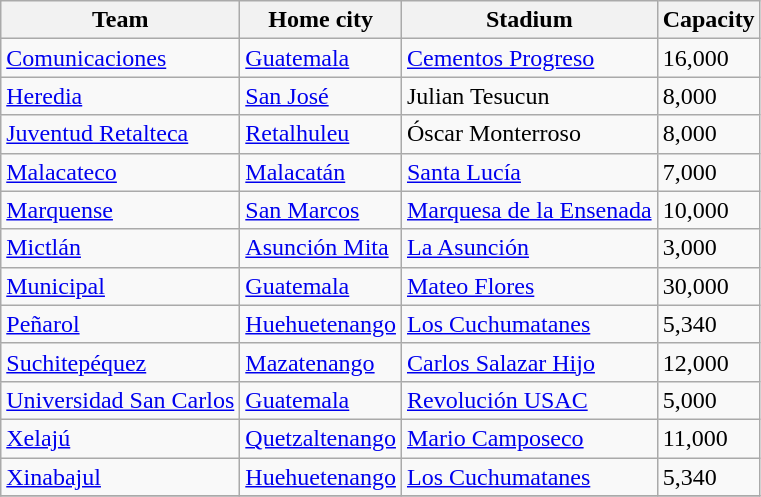<table class="wikitable sortable">
<tr>
<th>Team</th>
<th>Home city</th>
<th>Stadium</th>
<th>Capacity</th>
</tr>
<tr>
<td><a href='#'>Comunicaciones</a></td>
<td><a href='#'>Guatemala</a></td>
<td><a href='#'>Cementos Progreso</a></td>
<td>16,000</td>
</tr>
<tr>
<td><a href='#'>Heredia</a></td>
<td><a href='#'>San José</a></td>
<td>Julian Tesucun</td>
<td>8,000</td>
</tr>
<tr>
<td><a href='#'>Juventud Retalteca</a></td>
<td><a href='#'>Retalhuleu</a></td>
<td>Óscar Monterroso</td>
<td>8,000</td>
</tr>
<tr>
<td><a href='#'>Malacateco</a></td>
<td><a href='#'>Malacatán</a></td>
<td><a href='#'>Santa Lucía</a></td>
<td>7,000</td>
</tr>
<tr>
<td><a href='#'>Marquense</a></td>
<td><a href='#'>San Marcos</a></td>
<td><a href='#'>Marquesa de la Ensenada</a></td>
<td>10,000</td>
</tr>
<tr>
<td><a href='#'>Mictlán</a></td>
<td><a href='#'>Asunción Mita</a></td>
<td><a href='#'>La Asunción</a></td>
<td>3,000</td>
</tr>
<tr>
<td><a href='#'>Municipal</a></td>
<td><a href='#'>Guatemala</a></td>
<td><a href='#'>Mateo Flores</a></td>
<td>30,000</td>
</tr>
<tr>
<td><a href='#'>Peñarol</a></td>
<td><a href='#'>Huehuetenango</a></td>
<td><a href='#'>Los Cuchumatanes</a></td>
<td>5,340</td>
</tr>
<tr>
<td><a href='#'>Suchitepéquez</a></td>
<td><a href='#'>Mazatenango</a></td>
<td><a href='#'>Carlos Salazar Hijo</a></td>
<td>12,000</td>
</tr>
<tr>
<td><a href='#'>Universidad San Carlos</a></td>
<td><a href='#'>Guatemala</a></td>
<td><a href='#'>Revolución USAC</a></td>
<td>5,000</td>
</tr>
<tr>
<td><a href='#'>Xelajú</a></td>
<td><a href='#'>Quetzaltenango</a></td>
<td><a href='#'>Mario Camposeco</a></td>
<td>11,000</td>
</tr>
<tr>
<td><a href='#'>Xinabajul</a></td>
<td><a href='#'>Huehuetenango</a></td>
<td><a href='#'>Los Cuchumatanes</a></td>
<td>5,340</td>
</tr>
<tr>
</tr>
</table>
